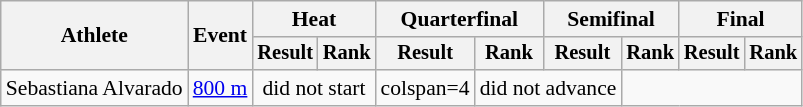<table class="wikitable" style="font-size:90%">
<tr>
<th rowspan="2">Athlete</th>
<th rowspan="2">Event</th>
<th colspan="2">Heat</th>
<th colspan="2">Quarterfinal</th>
<th colspan="2">Semifinal</th>
<th colspan="2">Final</th>
</tr>
<tr style="font-size:95%">
<th>Result</th>
<th>Rank</th>
<th>Result</th>
<th>Rank</th>
<th>Result</th>
<th>Rank</th>
<th>Result</th>
<th>Rank</th>
</tr>
<tr align=center>
<td align="left">Sebastiana Alvarado</td>
<td align="left"><a href='#'>800 m</a></td>
<td colspan=2>did not start</td>
<td>colspan=4 </td>
<td colspan=2>did not advance</td>
</tr>
</table>
